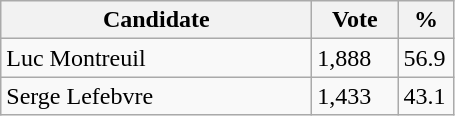<table class="wikitable">
<tr>
<th bgcolor="#DDDDFF" width="200px">Candidate</th>
<th bgcolor="#DDDDFF" width="50px">Vote</th>
<th bgcolor="#DDDDFF" width="30px">%</th>
</tr>
<tr>
<td>Luc Montreuil</td>
<td>1,888</td>
<td>56.9</td>
</tr>
<tr>
<td>Serge Lefebvre</td>
<td>1,433</td>
<td>43.1</td>
</tr>
</table>
